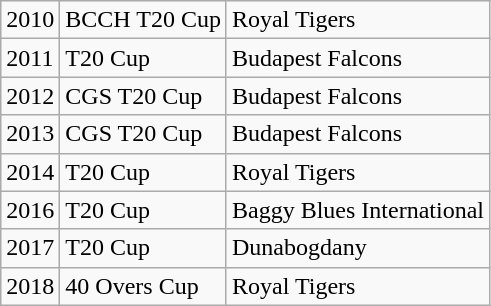<table class="wikitable">
<tr>
<td>2010</td>
<td>BCCH T20 Cup</td>
<td>Royal Tigers</td>
</tr>
<tr>
<td>2011</td>
<td>T20 Cup</td>
<td>Budapest Falcons</td>
</tr>
<tr>
<td>2012</td>
<td>CGS T20 Cup</td>
<td>Budapest Falcons</td>
</tr>
<tr>
<td>2013</td>
<td>CGS T20 Cup</td>
<td>Budapest Falcons</td>
</tr>
<tr>
<td>2014</td>
<td>T20 Cup</td>
<td>Royal Tigers</td>
</tr>
<tr>
<td>2016</td>
<td>T20 Cup</td>
<td>Baggy Blues International</td>
</tr>
<tr>
<td>2017</td>
<td>T20 Cup</td>
<td>Dunabogdany</td>
</tr>
<tr>
<td>2018</td>
<td>40 Overs Cup</td>
<td>Royal Tigers</td>
</tr>
</table>
